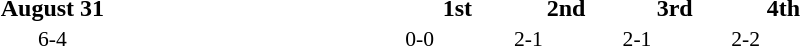<table width=60% cellspacing=1>
<tr>
<th width=20%></th>
<th width=12%>August 31</th>
<th width=20%></th>
<th width=8%>1st</th>
<th width=8%>2nd</th>
<th width=8%>3rd</th>
<th width=8%>4th</th>
</tr>
<tr style=font-size:90%>
<td align=right><strong></strong></td>
<td align=center>6-4</td>
<td></td>
<td>0-0</td>
<td>2-1</td>
<td>2-1</td>
<td>2-2</td>
</tr>
</table>
